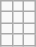<table class="wikitable" style="margin-left: auto; margin-right: auto; border: none;">
<tr>
<td></td>
<td></td>
<td></td>
</tr>
<tr>
<td></td>
<td></td>
<td></td>
</tr>
<tr>
<td></td>
<td></td>
<td></td>
</tr>
<tr>
<td></td>
<td></td>
<td></td>
</tr>
</table>
